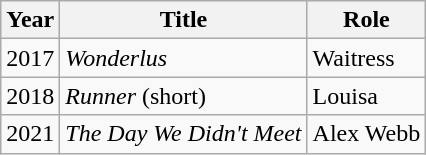<table class="wikitable">
<tr>
<th>Year</th>
<th>Title</th>
<th>Role</th>
</tr>
<tr>
<td>2017</td>
<td><em>Wonderlus</em></td>
<td>Waitress</td>
</tr>
<tr>
<td>2018</td>
<td><em>Runner</em> (short)</td>
<td>Louisa</td>
</tr>
<tr>
<td>2021</td>
<td><em>The Day We Didn't Meet</em></td>
<td>Alex Webb</td>
</tr>
</table>
